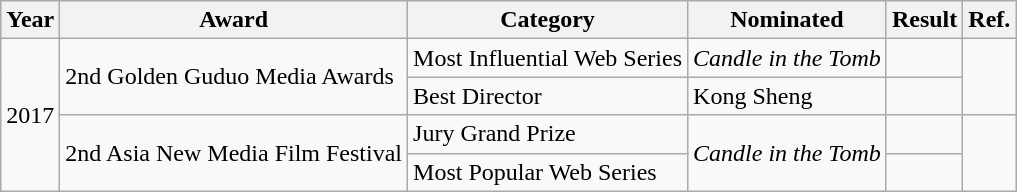<table class="wikitable">
<tr>
<th>Year</th>
<th>Award</th>
<th>Category</th>
<th>Nominated</th>
<th>Result</th>
<th>Ref.</th>
</tr>
<tr>
<td rowspan=4>2017</td>
<td rowspan=2>2nd Golden Guduo Media Awards</td>
<td>Most Influential Web Series</td>
<td><em>Candle in the Tomb</em></td>
<td></td>
<td rowspan=2></td>
</tr>
<tr>
<td>Best Director</td>
<td>Kong Sheng</td>
<td></td>
</tr>
<tr>
<td rowspan=2>2nd Asia New Media Film Festival</td>
<td>Jury Grand Prize</td>
<td rowspan=2><em>Candle in the Tomb</em></td>
<td></td>
<td rowspan=2></td>
</tr>
<tr>
<td>Most Popular Web Series</td>
<td></td>
</tr>
</table>
